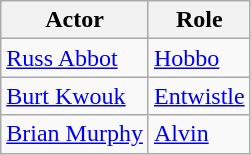<table class="wikitable">
<tr>
<th>Actor</th>
<th>Role</th>
</tr>
<tr>
<td><a href='#'>Russ Abbot</a></td>
<td><a href='#'>Hobbo</a></td>
</tr>
<tr>
<td><a href='#'>Burt Kwouk</a></td>
<td><a href='#'>Entwistle</a></td>
</tr>
<tr>
<td><a href='#'>Brian Murphy</a></td>
<td><a href='#'>Alvin</a></td>
</tr>
</table>
